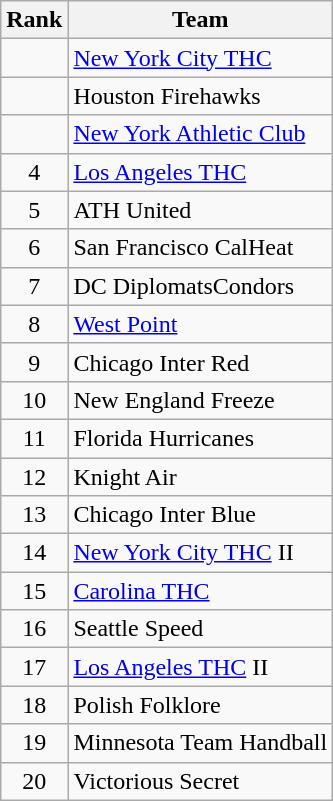<table class="wikitable">
<tr>
<th>Rank</th>
<th>Team</th>
</tr>
<tr>
<td align=center></td>
<td align="left"><a href='#'>New York City THC</a></td>
</tr>
<tr>
<td align=center></td>
<td align="left">Houston Firehawks</td>
</tr>
<tr>
<td align=center></td>
<td align="left"><a href='#'>New York Athletic Club</a></td>
</tr>
<tr>
<td align=center>4</td>
<td align="left"><a href='#'>Los Angeles THC</a></td>
</tr>
<tr>
<td align=center>5</td>
<td align="left">ATH United</td>
</tr>
<tr>
<td align=center>6</td>
<td align="left">San Francisco CalHeat</td>
</tr>
<tr>
<td align=center>7</td>
<td align="left">DC DiplomatsCondors</td>
</tr>
<tr>
<td align=center>8</td>
<td align="left"><a href='#'>West Point</a></td>
</tr>
<tr>
<td align=center>9</td>
<td align="left">Chicago Inter Red</td>
</tr>
<tr>
<td align=center>10</td>
<td align="left">New England Freeze</td>
</tr>
<tr>
<td align=center>11</td>
<td align="left">Florida Hurricanes</td>
</tr>
<tr>
<td align=center>12</td>
<td align="left">Knight Air</td>
</tr>
<tr>
<td align=center>13</td>
<td align="left">Chicago Inter Blue</td>
</tr>
<tr>
<td align=center>14</td>
<td align="left"><a href='#'>New York City THC</a> II</td>
</tr>
<tr>
<td align=center>15</td>
<td align="left"><a href='#'>Carolina THC</a></td>
</tr>
<tr>
<td align=center>16</td>
<td align="left">Seattle Speed</td>
</tr>
<tr>
<td align=center>17</td>
<td align="left"><a href='#'>Los Angeles THC</a> II</td>
</tr>
<tr>
<td align=center>18</td>
<td align="left">Polish Folklore</td>
</tr>
<tr>
<td align=center>19</td>
<td align="left">Minnesota Team Handball</td>
</tr>
<tr>
<td align=center>20</td>
<td align="left">Victorious Secret</td>
</tr>
</table>
